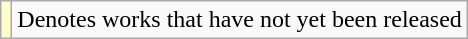<table class="wikitable">
<tr>
<td style="background:#FFFFCC;"></td>
<td>Denotes works that have not yet been released</td>
</tr>
</table>
